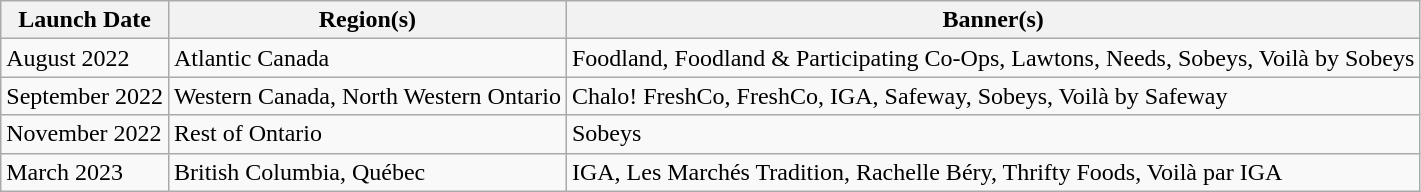<table class="wikitable">
<tr>
<th>Launch Date</th>
<th>Region(s)</th>
<th>Banner(s)</th>
</tr>
<tr>
<td>August 2022</td>
<td>Atlantic Canada</td>
<td>Foodland, Foodland & Participating Co-Ops, Lawtons, Needs, Sobeys, Voilà by Sobeys</td>
</tr>
<tr>
<td>September 2022</td>
<td>Western Canada, North Western Ontario</td>
<td>Chalo! FreshCo, FreshCo, IGA, Safeway, Sobeys, Voilà by Safeway</td>
</tr>
<tr>
<td>November 2022</td>
<td>Rest of Ontario</td>
<td>Sobeys</td>
</tr>
<tr>
<td>March 2023</td>
<td>British Columbia, Québec</td>
<td>IGA, Les Marchés Tradition, Rachelle Béry, Thrifty Foods, Voilà par IGA</td>
</tr>
</table>
